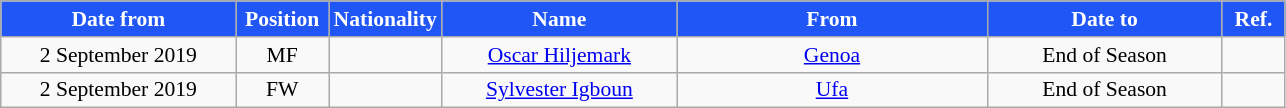<table class="wikitable" style="text-align:center; font-size:90%; ">
<tr>
<th style="background:#1F56F5; color:white; width:150px;">Date from</th>
<th style="background:#1F56F5; color:white; width:55px;">Position</th>
<th style="background:#1F56F5; color:white; width:55px;">Nationality</th>
<th style="background:#1F56F5; color:white; width:150px;">Name</th>
<th style="background:#1F56F5; color:white; width:200px;">From</th>
<th style="background:#1F56F5; color:white; width:150px;">Date to</th>
<th style="background:#1F56F5; color:white; width:35px;">Ref.</th>
</tr>
<tr>
<td>2 September 2019</td>
<td>MF</td>
<td></td>
<td><a href='#'>Oscar Hiljemark</a></td>
<td><a href='#'>Genoa</a></td>
<td>End of Season</td>
<td></td>
</tr>
<tr>
<td>2 September 2019</td>
<td>FW</td>
<td></td>
<td><a href='#'>Sylvester Igboun</a></td>
<td><a href='#'>Ufa</a></td>
<td>End of Season</td>
<td></td>
</tr>
</table>
